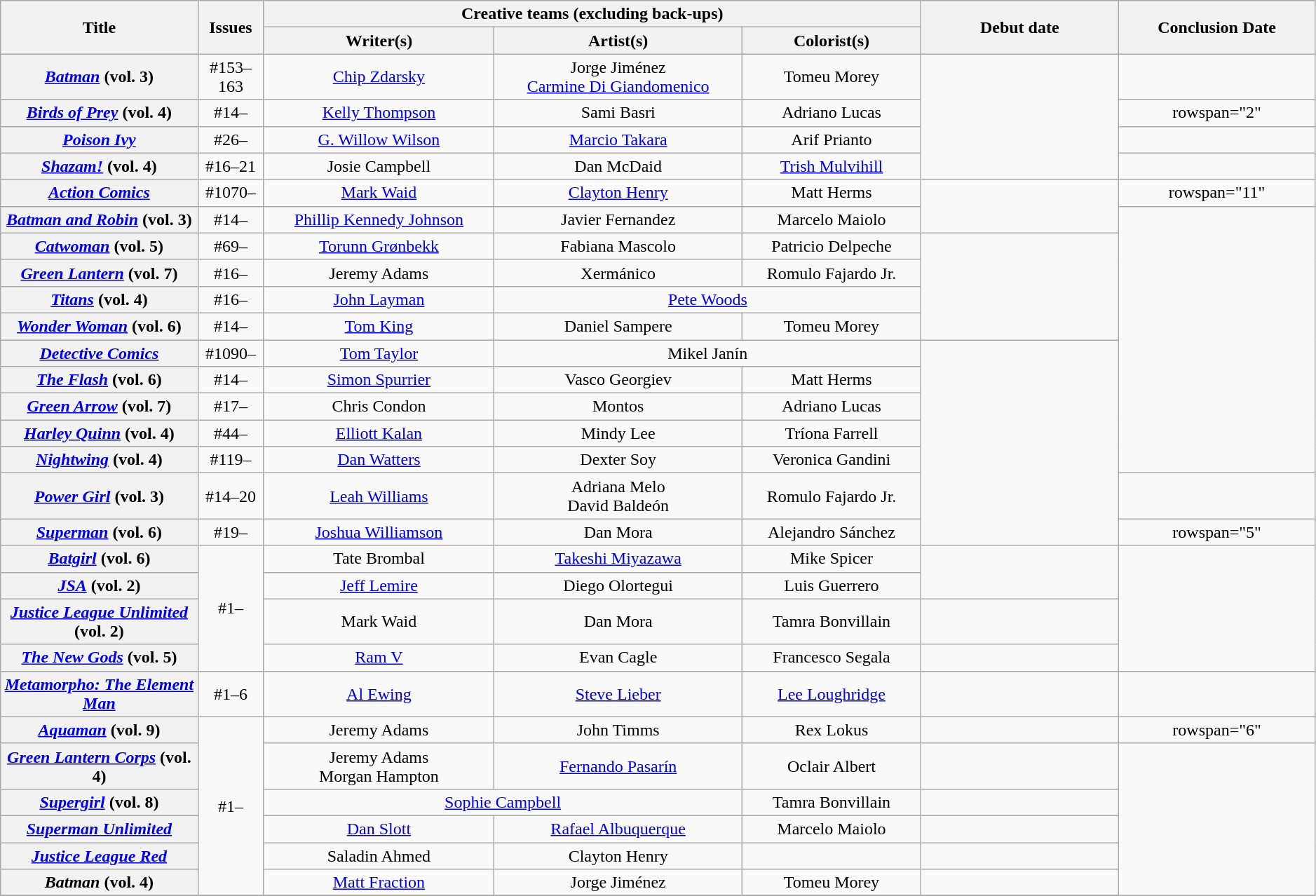<table class="wikitable sortable" style="text-align:center; font-weight:normal;"  width=99%>
<tr>
<th scope="col" rowspan="2" align="center" width="15%">Title</th>
<th scope="col" rowspan="2" align="center" width="5%">Issues</th>
<th scope="col" colspan="3" align="center" width="50%">Creative teams (excluding back-ups)</th>
<th scope="col" rowspan="2" align="center" width="15%">Debut date</th>
<th scope="col" rowspan="2" align="center" width="15%">Conclusion Date</th>
</tr>
<tr>
<th scope="col">Writer(s)</th>
<th scope="col">Artist(s)</th>
<th scope="col">Colorist(s)</th>
</tr>
<tr>
<th scope="row"><em><a href='#'>Batman</a></em> (vol. 3)</th>
<td>#153–163</td>
<td><a href='#'>Chip Zdarsky</a></td>
<td>Jorge Jiménez<br><a href='#'>Carmine Di Giandomenico</a></td>
<td>Tomeu Morey</td>
<td rowspan="4"></td>
<td></td>
</tr>
<tr>
<th scope="row"><em><a href='#'>Birds of Prey</a></em> (vol. 4)</th>
<td>#14–</td>
<td><a href='#'>Kelly Thompson</a></td>
<td>Sami Basri</td>
<td>Adriano Lucas</td>
<td>rowspan="2" </td>
</tr>
<tr>
<th scope="row"><em><a href='#'>Poison Ivy</a></em></th>
<td>#26–</td>
<td><a href='#'>G. Willow Wilson</a></td>
<td><a href='#'>Marcio Takara</a></td>
<td>Arif Prianto</td>
</tr>
<tr>
<th scope="row"><em><a href='#'>Shazam!</a></em> (vol. 4)</th>
<td>#16–21</td>
<td>Josie Campbell</td>
<td>Dan McDaid</td>
<td><a href='#'>Trish Mulvihill</a></td>
<td></td>
</tr>
<tr>
<th scope="row"><em><a href='#'>Action Comics</a></em></th>
<td>#1070–</td>
<td><a href='#'>Mark Waid</a></td>
<td><a href='#'>Clayton Henry</a></td>
<td>Matt Herms</td>
<td rowspan="2"></td>
<td>rowspan="11" </td>
</tr>
<tr>
<th scope="row"><em><a href='#'>Batman and Robin</a></em> (vol. 3)</th>
<td>#14–</td>
<td><a href='#'>Phillip Kennedy Johnson</a></td>
<td>Javier Fernandez</td>
<td>Marcelo Maiolo</td>
</tr>
<tr>
<th scope="row"><em><a href='#'>Catwoman</a></em> (vol. 5)</th>
<td>#69–</td>
<td><a href='#'>Torunn Grønbekk</a></td>
<td>Fabiana Mascolo</td>
<td>Patricio Delpeche</td>
<td rowspan="4"></td>
</tr>
<tr>
<th scope="row"><em><a href='#'>Green Lantern</a></em> (vol. 7)</th>
<td>#16–</td>
<td>Jeremy Adams</td>
<td>Xermánico</td>
<td>Romulo Fajardo Jr.</td>
</tr>
<tr>
<th scope="row"><em><a href='#'>Titans</a></em> (vol. 4)</th>
<td>#16–</td>
<td><a href='#'>John Layman</a></td>
<td colspan="2"><a href='#'>Pete Woods</a></td>
</tr>
<tr>
<th scope="row"><em><a href='#'>Wonder Woman</a></em> (vol. 6)</th>
<td>#14–</td>
<td><a href='#'>Tom King</a></td>
<td>Daniel Sampere</td>
<td>Tomeu Morey</td>
</tr>
<tr>
<th scope="row"><em><a href='#'>Detective Comics</a></em></th>
<td>#1090–</td>
<td><a href='#'>Tom Taylor</a></td>
<td colspan="2">Mikel Janín</td>
<td rowspan="7"></td>
</tr>
<tr>
<th scope="row"><em><a href='#'>The Flash</a></em> (vol. 6)</th>
<td>#14–</td>
<td><a href='#'>Simon Spurrier</a></td>
<td>Vasco Georgiev</td>
<td>Matt Herms</td>
</tr>
<tr>
<th scope="row"><em><a href='#'>Green Arrow</a></em> (vol. 7)</th>
<td>#17–</td>
<td>Chris Condon</td>
<td>Montos</td>
<td>Adriano Lucas</td>
</tr>
<tr>
<th scope="row"><em><a href='#'>Harley Quinn</a></em> (vol. 4)</th>
<td>#44–</td>
<td><a href='#'>Elliott Kalan</a></td>
<td>Mindy Lee</td>
<td>Tríona Farrell</td>
</tr>
<tr>
<th scope="row"><em><a href='#'>Nightwing</a></em> (vol. 4)</th>
<td>#119–</td>
<td><a href='#'>Dan Watters</a></td>
<td>Dexter Soy</td>
<td>Veronica Gandini</td>
</tr>
<tr>
<th scope="row"><em><a href='#'>Power Girl</a></em> (vol. 3)</th>
<td>#14–20</td>
<td><a href='#'>Leah Williams</a></td>
<td>Adriana Melo<br>David Baldeón</td>
<td>Romulo Fajardo Jr.</td>
<td></td>
</tr>
<tr>
<th scope="row"><em><a href='#'>Superman</a></em> (vol. 6)</th>
<td>#19–</td>
<td><a href='#'>Joshua Williamson</a></td>
<td>Dan Mora</td>
<td>Alejandro Sánchez</td>
<td>rowspan="5" </td>
</tr>
<tr>
<th scope="row"><em><a href='#'>Batgirl</a></em> (vol. 6)</th>
<td rowspan="4">#1–</td>
<td>Tate Brombal</td>
<td><a href='#'>Takeshi Miyazawa</a></td>
<td>Mike Spicer</td>
<td rowspan="2"></td>
</tr>
<tr>
<th scope="row"><em><a href='#'>JSA</a></em> (vol. 2)</th>
<td><a href='#'>Jeff Lemire</a></td>
<td>Diego Olortegui</td>
<td>Luis Guerrero</td>
</tr>
<tr>
<th scope="row"><em><a href='#'>Justice League Unlimited</a></em> (vol. 2)</th>
<td>Mark Waid</td>
<td>Dan Mora</td>
<td>Tamra Bonvillain</td>
<td></td>
</tr>
<tr>
<th scope="row"><em><a href='#'>The New Gods</a></em> (vol. 5)</th>
<td><a href='#'>Ram V</a></td>
<td>Evan Cagle</td>
<td>Francesco Segala</td>
<td></td>
</tr>
<tr>
<th scope="row"><em><a href='#'>Metamorpho: The Element Man</a></em></th>
<td>#1–6</td>
<td><a href='#'>Al Ewing</a></td>
<td><a href='#'>Steve Lieber</a></td>
<td><a href='#'>Lee Loughridge</a></td>
<td></td>
<td></td>
</tr>
<tr>
<th scope="row"><em><a href='#'>Aquaman</a></em> (vol. 9)</th>
<td rowspan="6">#1–</td>
<td>Jeremy Adams</td>
<td>John Timms</td>
<td>Rex Lokus</td>
<td></td>
<td>rowspan="6" </td>
</tr>
<tr>
<th scope="row"><em><a href='#'>Green Lantern Corps</a></em> (vol. 4)</th>
<td>Jeremy Adams<br>Morgan Hampton</td>
<td><a href='#'>Fernando Pasarín</a></td>
<td>Oclair Albert</td>
<td></td>
</tr>
<tr>
<th scope="row"><em><a href='#'>Supergirl</a></em> (vol. 8)</th>
<td colspan="2"><a href='#'>Sophie Campbell</a></td>
<td>Tamra Bonvillain</td>
<td></td>
</tr>
<tr>
<th scope="row"><em><a href='#'>Superman Unlimited</a></em></th>
<td><a href='#'>Dan Slott</a></td>
<td><a href='#'>Rafael Albuquerque</a></td>
<td>Marcelo Maiolo</td>
<td></td>
</tr>
<tr>
<th scope=“row”><em><a href='#'>Justice League Red</a></em></th>
<td>Saladin Ahmed</td>
<td>Clayton Henry</td>
<td></td>
<td></td>
</tr>
<tr>
<th scope="row"><em>Batman</em> (vol. 4)</th>
<td><a href='#'>Matt Fraction</a></td>
<td>Jorge Jiménez</td>
<td>Tomeu Morey</td>
<td></td>
</tr>
<tr>
</tr>
</table>
